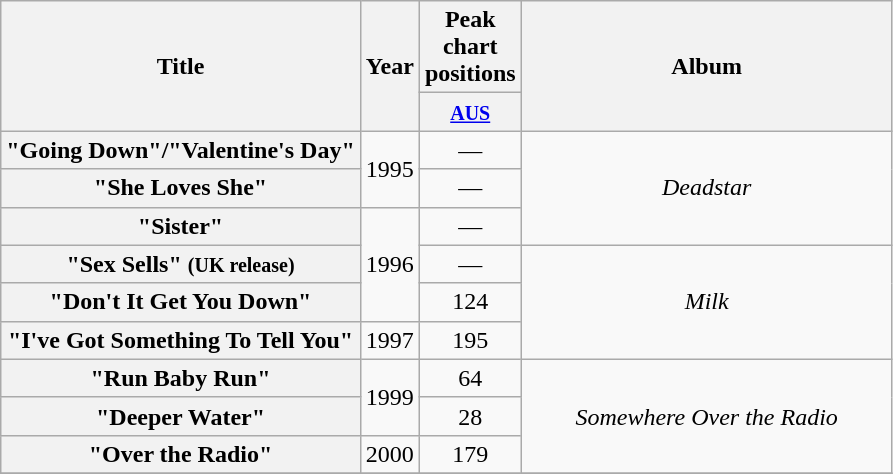<table class="wikitable plainrowheaders" style="text-align:center">
<tr>
<th scope="col" rowspan="2">Title</th>
<th scope="col" rowspan="2">Year</th>
<th scope="col" colspan="1">Peak<br>chart<br>positions</th>
<th scope="col" rowspan="2" style="width:15em;">Album</th>
</tr>
<tr>
<th scope="col" style="text-align:center;"><small><a href='#'>AUS</a><br></small></th>
</tr>
<tr>
<th scope="row">"Going Down"/"Valentine's Day"</th>
<td rowspan="2">1995</td>
<td>—</td>
<td rowspan="3"><em>Deadstar</em></td>
</tr>
<tr>
<th scope="row">"She Loves She"</th>
<td>—</td>
</tr>
<tr>
<th scope="row">"Sister"</th>
<td rowspan="3">1996</td>
<td>—</td>
</tr>
<tr>
<th scope="row">"Sex Sells" <small>(UK release)</small></th>
<td>—</td>
<td rowspan="3"><em>Milk</em></td>
</tr>
<tr>
<th scope="row">"Don't It Get You Down"</th>
<td>124</td>
</tr>
<tr>
<th scope="row">"I've Got Something To Tell You"</th>
<td>1997</td>
<td>195</td>
</tr>
<tr>
<th scope="row">"Run Baby Run"</th>
<td rowspan="2">1999</td>
<td>64</td>
<td rowspan="3"><em>Somewhere Over the Radio</em></td>
</tr>
<tr>
<th scope="row">"Deeper Water"</th>
<td>28</td>
</tr>
<tr>
<th scope="row">"Over the Radio"</th>
<td>2000</td>
<td>179</td>
</tr>
<tr>
</tr>
</table>
